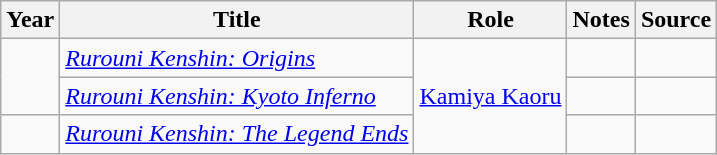<table class="wikitable sortable plainrowheaders">
<tr>
<th>Year</th>
<th>Title</th>
<th>Role</th>
<th class="unsortable">Notes</th>
<th class="unsortable">Source</th>
</tr>
<tr>
<td rowspan="2"></td>
<td><em><a href='#'>Rurouni Kenshin: Origins</a></em></td>
<td rowspan="3"><a href='#'>Kamiya Kaoru</a></td>
<td></td>
<td></td>
</tr>
<tr>
<td><em><a href='#'>Rurouni Kenshin: Kyoto Inferno</a></em></td>
<td></td>
<td></td>
</tr>
<tr>
<td></td>
<td><em><a href='#'>Rurouni Kenshin: The Legend Ends</a></em></td>
<td></td>
<td></td>
</tr>
</table>
